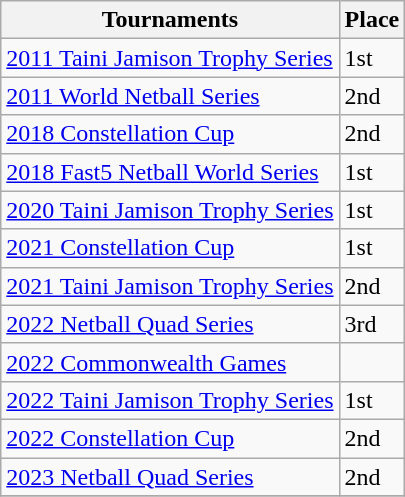<table class="wikitable collapsible">
<tr>
<th>Tournaments</th>
<th>Place</th>
</tr>
<tr>
<td><a href='#'>2011 Taini Jamison Trophy Series</a></td>
<td>1st</td>
</tr>
<tr>
<td><a href='#'>2011 World Netball Series</a></td>
<td>2nd</td>
</tr>
<tr>
<td><a href='#'>2018 Constellation Cup</a></td>
<td>2nd</td>
</tr>
<tr>
<td><a href='#'>2018 Fast5 Netball World Series</a></td>
<td>1st</td>
</tr>
<tr>
<td><a href='#'>2020 Taini Jamison Trophy Series</a></td>
<td>1st</td>
</tr>
<tr>
<td><a href='#'>2021 Constellation Cup</a></td>
<td>1st</td>
</tr>
<tr>
<td><a href='#'>2021 Taini Jamison Trophy Series</a></td>
<td>2nd</td>
</tr>
<tr>
<td><a href='#'>2022 Netball Quad Series</a></td>
<td>3rd</td>
</tr>
<tr>
<td><a href='#'>2022 Commonwealth Games</a></td>
<td></td>
</tr>
<tr>
<td><a href='#'>2022 Taini Jamison Trophy Series</a></td>
<td>1st</td>
</tr>
<tr>
<td><a href='#'>2022 Constellation Cup</a></td>
<td>2nd</td>
</tr>
<tr>
<td><a href='#'>2023 Netball Quad Series</a></td>
<td>2nd</td>
</tr>
<tr>
</tr>
</table>
